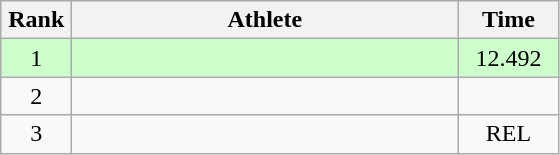<table class=wikitable style="text-align:center">
<tr>
<th width=40>Rank</th>
<th width=250>Athlete</th>
<th width=60>Time</th>
</tr>
<tr bgcolor="ccffcc">
<td>1</td>
<td align=left></td>
<td>12.492</td>
</tr>
<tr>
<td>2</td>
<td align=left></td>
<td></td>
</tr>
<tr>
<td>3</td>
<td align=left></td>
<td>REL</td>
</tr>
</table>
